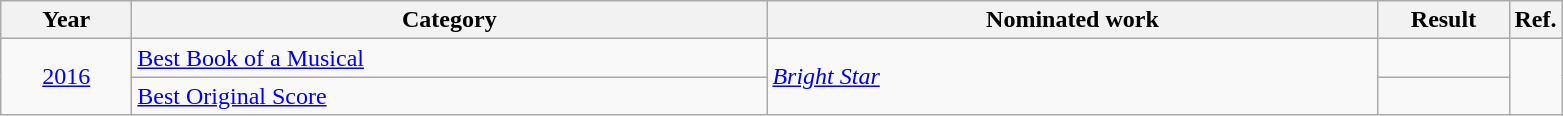<table class=wikitable>
<tr>
<th scope="col" style="width:5em;">Year</th>
<th scope="col" style="width:26em;">Category</th>
<th scope="col" style="width:25em;">Nominated work</th>
<th scope="col" style="width:5em;">Result</th>
<th>Ref.</th>
</tr>
<tr>
<td style="text-align:center;", rowspan="2"><a href='#'>2016</a></td>
<td><a href='#'>Best Book of a Musical</a></td>
<td rowspan=2><em><a href='#'>Bright Star</a></em></td>
<td></td>
<td rowspan="2" style="text-align:center;"></td>
</tr>
<tr>
<td><a href='#'>Best Original Score</a></td>
<td></td>
</tr>
</table>
